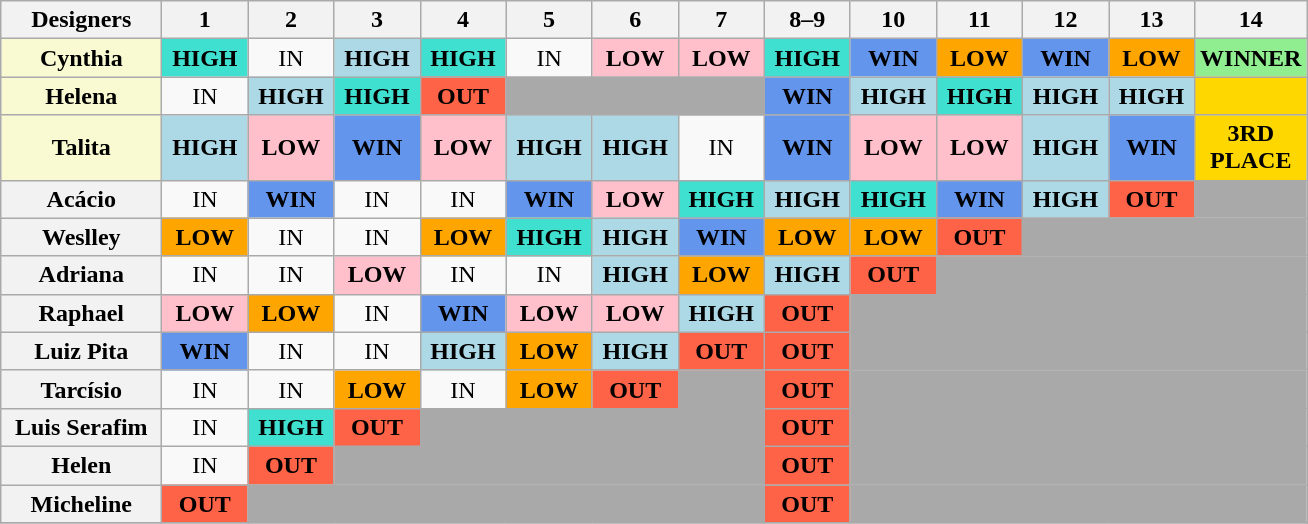<table class="wikitable" style="text-align:center">
<tr>
<th width=100>Designers</th>
<th width=050>1</th>
<th width=050>2</th>
<th width=050>3</th>
<th width=050>4</th>
<th width=050>5</th>
<th width=050>6</th>
<th width=050>7</th>
<th width=050>8–9</th>
<th width=050>10</th>
<th width=050>11</th>
<th width=050>12</th>
<th width=050>13</th>
<th width=050>14</th>
</tr>
<tr>
<td bgcolor="FAFAD2"><strong>Cynthia</strong></td>
<td bgcolor="40E0D0"><strong>HIGH</strong></td>
<td>IN</td>
<td bgcolor="ADD8E6"><strong>HIGH</strong></td>
<td bgcolor="40E0D0"><strong>HIGH</strong></td>
<td>IN</td>
<td bgcolor="FFC0CB"><strong>LOW</strong></td>
<td bgcolor="FFC0CB"><strong>LOW</strong></td>
<td bgcolor="40E0D0"><strong>HIGH</strong></td>
<td bgcolor="6495ED"><strong>WIN</strong></td>
<td bgcolor="FFA500"><strong>LOW</strong></td>
<td bgcolor="6495ED"><strong>WIN</strong></td>
<td bgcolor="FFA500"><strong>LOW</strong></td>
<td bgcolor="lightgreen"><strong>WINNER</strong></td>
</tr>
<tr>
<td bgcolor="FAFAD2"><strong>Helena</strong></td>
<td>IN</td>
<td bgcolor="ADD8E6"><strong>HIGH</strong></td>
<td bgcolor="40E0D0"><strong>HIGH</strong></td>
<td bgcolor="FF6347"><strong>OUT</strong></td>
<td bgcolor="A9A9A9"  colspan=3></td>
<td bgcolor="6495ED"><strong>WIN</strong></td>
<td bgcolor="ADD8E6"><strong>HIGH</strong></td>
<td bgcolor="40E0D0"><strong>HIGH</strong></td>
<td bgcolor="ADD8E6"><strong>HIGH</strong></td>
<td bgcolor="ADD8E6"><strong>HIGH</strong></td>
<td bgcolor="FFD700"></td>
</tr>
<tr>
<td bgcolor="FAFAD2"><strong>Talita</strong></td>
<td bgcolor="ADD8E6"><strong>HIGH</strong></td>
<td bgcolor="FFC0CB"><strong>LOW</strong></td>
<td bgcolor="6495ED"><strong>WIN</strong></td>
<td bgcolor="FFC0CB"><strong>LOW</strong></td>
<td bgcolor="ADD8E6"><strong>HIGH</strong></td>
<td bgcolor="ADD8E6"><strong>HIGH</strong></td>
<td>IN</td>
<td bgcolor="6495ED"><strong>WIN</strong></td>
<td bgcolor="FFC0CB"><strong>LOW</strong></td>
<td bgcolor="FFC0CB"><strong>LOW</strong></td>
<td bgcolor="ADD8E6"><strong>HIGH</strong></td>
<td bgcolor="6495ED"><strong>WIN</strong></td>
<td bgcolor="FFD700"><strong>3RD PLACE</strong></td>
</tr>
<tr>
<th>Acácio</th>
<td>IN</td>
<td bgcolor="6495ED"><strong>WIN</strong></td>
<td>IN</td>
<td>IN</td>
<td bgcolor="6495ED"><strong>WIN</strong></td>
<td bgcolor="FFC0CB"><strong>LOW</strong></td>
<td bgcolor="40E0D0"><strong>HIGH</strong></td>
<td bgcolor="ADD8E6"><strong>HIGH</strong></td>
<td bgcolor="40E0D0"><strong>HIGH</strong></td>
<td bgcolor="6495ED"><strong>WIN</strong></td>
<td bgcolor="ADD8E6"><strong>HIGH</strong></td>
<td bgcolor="FF6347"><strong>OUT</strong></td>
<td bgcolor="A9A9A9"></td>
</tr>
<tr>
<th>Weslley</th>
<td bgcolor="FFA500"><strong>LOW</strong></td>
<td>IN</td>
<td>IN</td>
<td bgcolor="FFA500"><strong>LOW</strong></td>
<td bgcolor="40E0D0"><strong>HIGH</strong></td>
<td bgcolor="ADD8E6"><strong>HIGH</strong></td>
<td bgcolor="6495ED"><strong>WIN</strong></td>
<td bgcolor="FFA500"><strong>LOW</strong></td>
<td bgcolor="FFA500"><strong>LOW</strong></td>
<td bgcolor="FF6347"><strong>OUT</strong></td>
<td bgcolor="A9A9A9"  colspan=3></td>
</tr>
<tr>
<th>Adriana</th>
<td>IN</td>
<td>IN</td>
<td bgcolor="FFC0CB"><strong>LOW</strong></td>
<td>IN</td>
<td>IN</td>
<td bgcolor="ADD8E6"><strong>HIGH</strong></td>
<td bgcolor="FFA500"><strong>LOW</strong></td>
<td bgcolor="ADD8E6"><strong>HIGH</strong></td>
<td bgcolor="FF6347"><strong>OUT</strong></td>
<td bgcolor="A9A9A9"  colspan=4></td>
</tr>
<tr>
<th>Raphael</th>
<td bgcolor="FFC0CB"><strong>LOW</strong></td>
<td bgcolor="FFA500"><strong>LOW</strong></td>
<td>IN</td>
<td bgcolor="6495ED"><strong>WIN</strong></td>
<td bgcolor="FFC0CB"><strong>LOW</strong></td>
<td bgcolor="FFC0CB"><strong>LOW</strong></td>
<td bgcolor="ADD8E6"><strong>HIGH</strong></td>
<td bgcolor="FF6347"><strong>OUT</strong></td>
<td bgcolor="A9A9A9"  colspan=5></td>
</tr>
<tr>
<th>Luiz Pita</th>
<td bgcolor="6495ED"><strong>WIN</strong></td>
<td>IN</td>
<td>IN</td>
<td bgcolor="ADD8E6"><strong>HIGH</strong></td>
<td bgcolor="FFA500"><strong>LOW</strong></td>
<td bgcolor="ADD8E6"><strong>HIGH</strong></td>
<td bgcolor="FF6347"><strong>OUT</strong></td>
<td bgcolor="FF6347"><strong>OUT</strong></td>
<td bgcolor="A9A9A9"  colspan=5></td>
</tr>
<tr>
<th>Tarcísio</th>
<td>IN</td>
<td>IN</td>
<td bgcolor="FFA500"><strong>LOW</strong></td>
<td>IN</td>
<td bgcolor="FFA500"><strong>LOW</strong></td>
<td bgcolor="FF6347"><strong>OUT</strong></td>
<td bgcolor="A9A9A9"></td>
<td bgcolor="FF6347"><strong>OUT</strong></td>
<td bgcolor="A9A9A9"  colspan=5></td>
</tr>
<tr>
<th>Luis Serafim</th>
<td>IN</td>
<td bgcolor="40E0D0"><strong>HIGH</strong></td>
<td bgcolor="FF6347"><strong>OUT</strong></td>
<td bgcolor="A9A9A9"  colspan= 4></td>
<td bgcolor="FF6347"><strong>OUT</strong></td>
<td bgcolor="A9A9A9"  colspan=5></td>
</tr>
<tr>
<th>Helen</th>
<td>IN</td>
<td bgcolor="FF6347"><strong>OUT</strong></td>
<td bgcolor="A9A9A9"  colspan=5></td>
<td bgcolor="FF6347"><strong>OUT</strong></td>
<td bgcolor="A9A9A9"  colspan=5></td>
</tr>
<tr>
<th>Micheline</th>
<td bgcolor="FF6347"><strong>OUT</strong></td>
<td bgcolor="A9A9A9"  colspan=6></td>
<td bgcolor="FF6347"><strong>OUT</strong></td>
<td bgcolor="A9A9A9"  colspan=5></td>
</tr>
<tr>
</tr>
</table>
